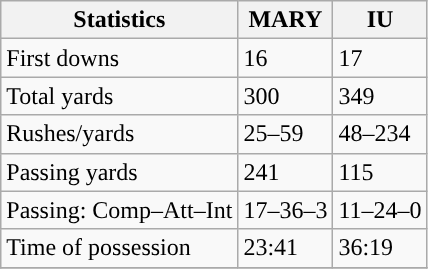<table class="wikitable" style="float: left;">
<tr>
<th>Statistics</th>
<th>MARY</th>
<th>IU</th>
</tr>
<tr>
<td>First downs</td>
<td>16</td>
<td>17</td>
</tr>
<tr>
<td>Total yards</td>
<td>300</td>
<td>349</td>
</tr>
<tr>
<td>Rushes/yards</td>
<td>25–59</td>
<td>48–234</td>
</tr>
<tr>
<td>Passing yards</td>
<td>241</td>
<td>115</td>
</tr>
<tr>
<td>Passing: Comp–Att–Int</td>
<td>17–36–3</td>
<td>11–24–0</td>
</tr>
<tr>
<td>Time of possession</td>
<td>23:41</td>
<td>36:19</td>
</tr>
<tr>
</tr>
</table>
